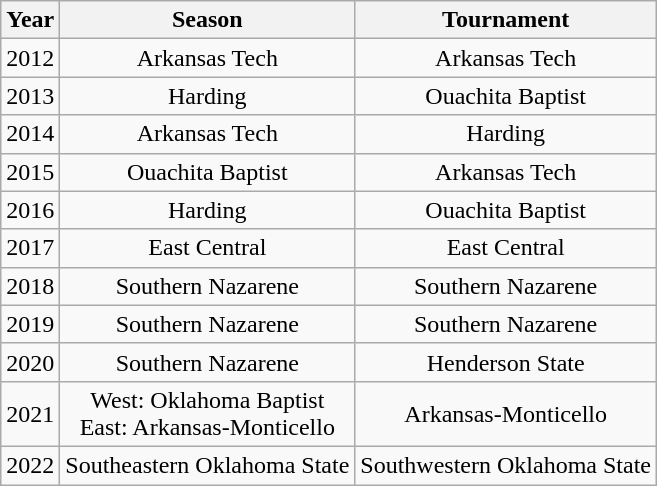<table class="wikitable" style=text-align:center>
<tr>
<th>Year</th>
<th>Season</th>
<th>Tournament</th>
</tr>
<tr>
<td>2012</td>
<td>Arkansas Tech</td>
<td>Arkansas Tech</td>
</tr>
<tr>
<td>2013</td>
<td>Harding</td>
<td>Ouachita Baptist</td>
</tr>
<tr>
<td>2014</td>
<td>Arkansas Tech</td>
<td>Harding</td>
</tr>
<tr>
<td>2015</td>
<td>Ouachita Baptist</td>
<td>Arkansas Tech</td>
</tr>
<tr>
<td>2016</td>
<td>Harding</td>
<td>Ouachita Baptist</td>
</tr>
<tr>
<td>2017</td>
<td>East Central</td>
<td>East Central</td>
</tr>
<tr>
<td>2018</td>
<td>Southern Nazarene</td>
<td>Southern Nazarene</td>
</tr>
<tr>
<td>2019</td>
<td>Southern Nazarene</td>
<td>Southern Nazarene</td>
</tr>
<tr>
<td>2020</td>
<td>Southern Nazarene</td>
<td>Henderson State</td>
</tr>
<tr>
<td>2021</td>
<td>West: Oklahoma Baptist<br>East: Arkansas-Monticello</td>
<td>Arkansas-Monticello</td>
</tr>
<tr>
<td>2022</td>
<td>Southeastern Oklahoma State</td>
<td>Southwestern Oklahoma State</td>
</tr>
</table>
